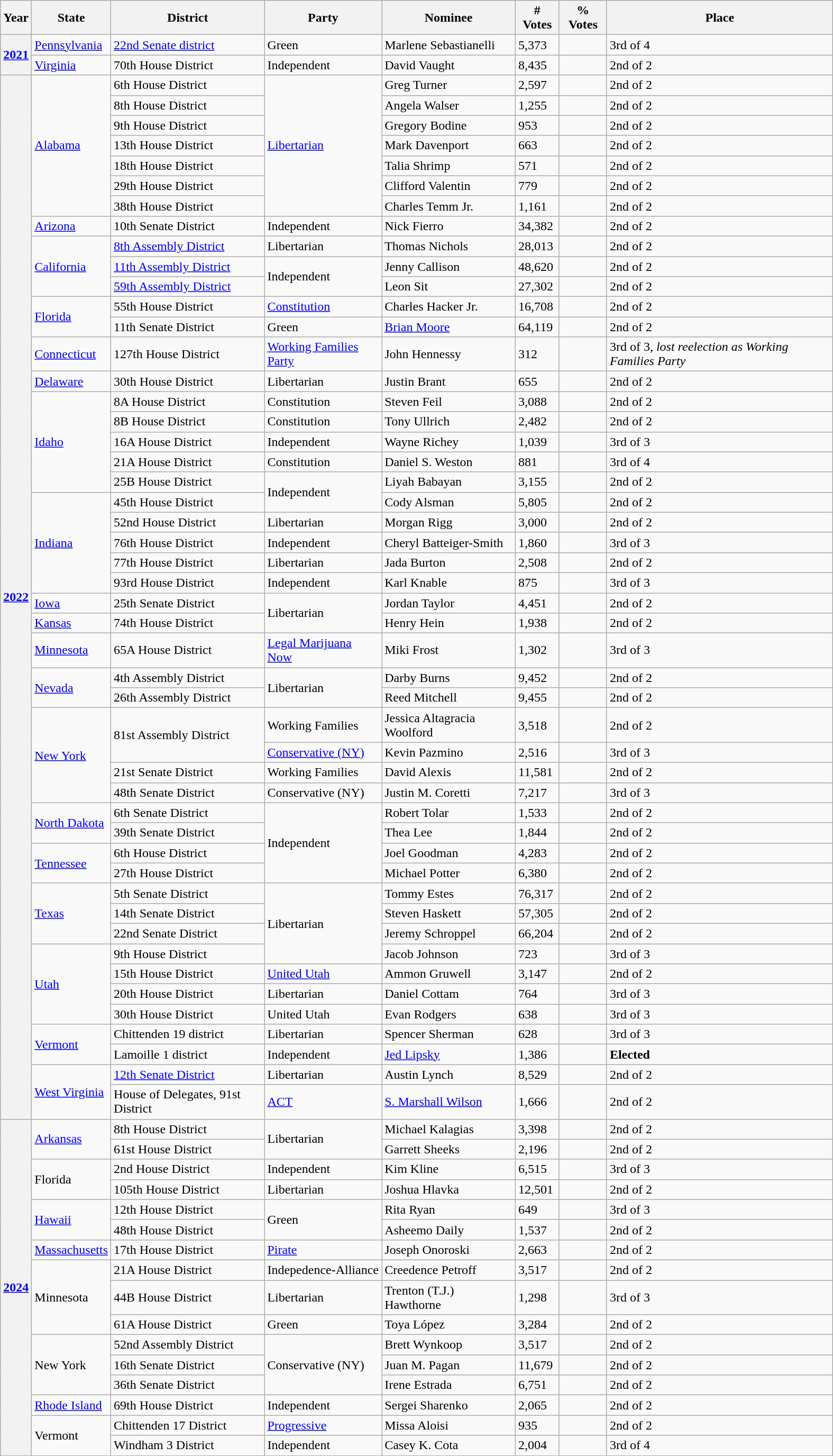<table class="wikitable sortable" style="width:1050px">
<tr>
<th>Year</th>
<th>State</th>
<th>District</th>
<th>Party</th>
<th>Nominee</th>
<th># Votes</th>
<th>% Votes</th>
<th>Place</th>
</tr>
<tr>
<th rowspan="2"><a href='#'>2021</a></th>
<td><a href='#'>Pennsylvania</a></td>
<td><a href='#'>22nd Senate district</a></td>
<td>Green</td>
<td>Marlene Sebastianelli</td>
<td>5,373</td>
<td></td>
<td>3rd of 4</td>
</tr>
<tr>
<td><a href='#'>Virginia</a></td>
<td>70th House District</td>
<td>Independent</td>
<td>David Vaught</td>
<td>8,435</td>
<td></td>
<td>2nd of 2</td>
</tr>
<tr>
<th rowspan="49"><a href='#'>2022</a></th>
<td rowspan="7"><a href='#'>Alabama</a></td>
<td>6th House District</td>
<td rowspan="7"><a href='#'>Libertarian</a></td>
<td>Greg Turner</td>
<td>2,597</td>
<td></td>
<td>2nd of 2</td>
</tr>
<tr>
<td>8th House District</td>
<td>Angela Walser</td>
<td>1,255</td>
<td></td>
<td>2nd of 2</td>
</tr>
<tr>
<td>9th House District</td>
<td>Gregory Bodine</td>
<td>953</td>
<td></td>
<td>2nd of 2</td>
</tr>
<tr>
<td>13th House District</td>
<td>Mark Davenport</td>
<td>663</td>
<td></td>
<td>2nd of 2</td>
</tr>
<tr>
<td>18th House District</td>
<td>Talia Shrimp</td>
<td>571</td>
<td></td>
<td>2nd of 2</td>
</tr>
<tr>
<td>29th House District</td>
<td>Clifford Valentin</td>
<td>779</td>
<td></td>
<td>2nd of 2</td>
</tr>
<tr>
<td>38th House District</td>
<td>Charles Temm Jr.</td>
<td>1,161</td>
<td></td>
<td>2nd of 2</td>
</tr>
<tr>
<td><a href='#'>Arizona</a></td>
<td>10th Senate District</td>
<td>Independent</td>
<td>Nick Fierro</td>
<td>34,382</td>
<td></td>
<td>2nd of 2</td>
</tr>
<tr>
<td rowspan="3"><a href='#'>California</a></td>
<td><a href='#'>8th Assembly District</a></td>
<td>Libertarian</td>
<td>Thomas Nichols</td>
<td>28,013</td>
<td></td>
<td>2nd of 2</td>
</tr>
<tr>
<td><a href='#'>11th Assembly District</a></td>
<td rowspan="2">Independent</td>
<td>Jenny Callison</td>
<td>48,620</td>
<td></td>
<td>2nd of 2</td>
</tr>
<tr>
<td><a href='#'>59th Assembly District</a></td>
<td>Leon Sit</td>
<td>27,302</td>
<td></td>
<td>2nd of 2</td>
</tr>
<tr>
<td rowspan="2"><a href='#'>Florida</a></td>
<td>55th House District</td>
<td><a href='#'>Constitution</a></td>
<td>Charles Hacker Jr.</td>
<td>16,708</td>
<td></td>
<td>2nd of 2</td>
</tr>
<tr>
<td>11th Senate District</td>
<td>Green</td>
<td><a href='#'>Brian Moore</a></td>
<td>64,119</td>
<td></td>
<td>2nd of 2</td>
</tr>
<tr>
<td><a href='#'>Connecticut</a></td>
<td>127th House District</td>
<td><a href='#'>Working Families Party</a></td>
<td>John Hennessy</td>
<td>312</td>
<td></td>
<td>3rd of 3, <em>lost reelection as Working Families Party</em></td>
</tr>
<tr>
<td><a href='#'>Delaware</a></td>
<td>30th House District</td>
<td>Libertarian</td>
<td>Justin Brant</td>
<td>655</td>
<td></td>
<td>2nd of 2</td>
</tr>
<tr>
<td rowspan="5"><a href='#'>Idaho</a></td>
<td>8A House District</td>
<td>Constitution</td>
<td>Steven Feil</td>
<td>3,088</td>
<td></td>
<td>2nd of 2</td>
</tr>
<tr>
<td>8B House District</td>
<td>Constitution</td>
<td>Tony Ullrich</td>
<td>2,482</td>
<td></td>
<td>2nd of 2</td>
</tr>
<tr>
<td>16A House District</td>
<td>Independent</td>
<td>Wayne Richey</td>
<td>1,039</td>
<td></td>
<td>3rd of 3</td>
</tr>
<tr>
<td>21A House District</td>
<td>Constitution</td>
<td>Daniel S. Weston</td>
<td>881</td>
<td></td>
<td>3rd of 4</td>
</tr>
<tr>
<td>25B House District</td>
<td rowspan="2">Independent</td>
<td>Liyah Babayan</td>
<td>3,155</td>
<td></td>
<td>2nd of 2</td>
</tr>
<tr>
<td rowspan="5"><a href='#'>Indiana</a></td>
<td>45th House District</td>
<td>Cody Alsman</td>
<td>5,805</td>
<td></td>
<td>2nd of 2</td>
</tr>
<tr>
<td>52nd House District</td>
<td>Libertarian</td>
<td>Morgan Rigg</td>
<td>3,000</td>
<td></td>
<td>2nd of 2</td>
</tr>
<tr>
<td>76th House District</td>
<td>Independent</td>
<td>Cheryl Batteiger-Smith</td>
<td>1,860</td>
<td></td>
<td>3rd of 3</td>
</tr>
<tr>
<td>77th House District</td>
<td>Libertarian</td>
<td>Jada Burton</td>
<td>2,508</td>
<td></td>
<td>2nd of 2</td>
</tr>
<tr>
<td>93rd House District</td>
<td>Independent</td>
<td>Karl Knable</td>
<td>875</td>
<td></td>
<td>3rd of 3</td>
</tr>
<tr>
<td><a href='#'>Iowa</a></td>
<td>25th Senate District</td>
<td rowspan="2">Libertarian</td>
<td>Jordan Taylor</td>
<td>4,451</td>
<td></td>
<td>2nd of 2</td>
</tr>
<tr>
<td><a href='#'>Kansas</a></td>
<td>74th House District</td>
<td>Henry Hein</td>
<td>1,938</td>
<td></td>
<td>2nd of 2</td>
</tr>
<tr>
<td><a href='#'>Minnesota</a></td>
<td>65A House District</td>
<td><a href='#'>Legal Marijuana Now</a></td>
<td>Miki Frost</td>
<td>1,302</td>
<td></td>
<td>3rd of 3</td>
</tr>
<tr>
<td rowspan="2"><a href='#'>Nevada</a></td>
<td>4th Assembly District</td>
<td rowspan="2">Libertarian</td>
<td>Darby Burns</td>
<td>9,452</td>
<td></td>
<td>2nd of 2</td>
</tr>
<tr>
<td>26th Assembly District</td>
<td>Reed Mitchell</td>
<td>9,455</td>
<td></td>
<td>2nd of 2</td>
</tr>
<tr>
<td rowspan="4"><a href='#'>New York</a></td>
<td rowspan="2">81st Assembly District</td>
<td>Working Families</td>
<td>Jessica Altagracia Woolford</td>
<td>3,518</td>
<td></td>
<td>2nd of 2</td>
</tr>
<tr>
<td><a href='#'>Conservative (NY)</a></td>
<td>Kevin Pazmino</td>
<td>2,516</td>
<td></td>
<td>3rd of 3</td>
</tr>
<tr>
<td>21st Senate District</td>
<td>Working Families</td>
<td>David Alexis</td>
<td>11,581</td>
<td></td>
<td>2nd of 2</td>
</tr>
<tr>
<td>48th Senate District</td>
<td>Conservative (NY)</td>
<td>Justin M. Coretti</td>
<td>7,217</td>
<td></td>
<td>3rd of 3</td>
</tr>
<tr>
<td rowspan="2"><a href='#'>North Dakota</a></td>
<td>6th Senate District</td>
<td rowspan="4">Independent</td>
<td>Robert Tolar</td>
<td>1,533</td>
<td></td>
<td>2nd of 2</td>
</tr>
<tr>
<td>39th Senate District</td>
<td>Thea Lee</td>
<td>1,844</td>
<td></td>
<td>2nd of 2</td>
</tr>
<tr>
<td rowspan="2"><a href='#'>Tennessee</a></td>
<td>6th House District</td>
<td>Joel Goodman</td>
<td>4,283</td>
<td></td>
<td>2nd of 2</td>
</tr>
<tr>
<td>27th House District</td>
<td>Michael Potter</td>
<td>6,380</td>
<td></td>
<td>2nd of 2</td>
</tr>
<tr>
<td rowspan="3"><a href='#'>Texas</a></td>
<td>5th Senate District</td>
<td rowspan="4">Libertarian</td>
<td>Tommy Estes</td>
<td>76,317</td>
<td></td>
<td>2nd of 2</td>
</tr>
<tr>
<td>14th Senate District</td>
<td>Steven Haskett</td>
<td>57,305</td>
<td></td>
<td>2nd of 2</td>
</tr>
<tr>
<td>22nd Senate District</td>
<td>Jeremy Schroppel</td>
<td>66,204</td>
<td></td>
<td>2nd of 2</td>
</tr>
<tr>
<td rowspan="4"><a href='#'>Utah</a></td>
<td>9th House District</td>
<td>Jacob Johnson</td>
<td>723</td>
<td></td>
<td>3rd of 3</td>
</tr>
<tr>
<td>15th House District</td>
<td><a href='#'>United Utah</a></td>
<td>Ammon Gruwell</td>
<td>3,147</td>
<td></td>
<td>2nd of 2</td>
</tr>
<tr>
<td>20th House District</td>
<td>Libertarian</td>
<td>Daniel Cottam</td>
<td>764</td>
<td></td>
<td>3rd of 3</td>
</tr>
<tr>
<td>30th House District</td>
<td>United Utah</td>
<td>Evan Rodgers</td>
<td>638</td>
<td></td>
<td>3rd of 3</td>
</tr>
<tr>
<td rowspan="2"><a href='#'>Vermont</a></td>
<td>Chittenden 19 district</td>
<td>Libertarian</td>
<td>Spencer Sherman</td>
<td>628</td>
<td></td>
<td>3rd of 3</td>
</tr>
<tr>
<td>Lamoille 1 district</td>
<td>Independent</td>
<td><a href='#'>Jed Lipsky</a></td>
<td>1,386</td>
<td></td>
<td><strong>Elected</strong></td>
</tr>
<tr>
<td rowspan="2"><a href='#'>West Virginia</a></td>
<td><a href='#'>12th Senate District</a></td>
<td>Libertarian</td>
<td>Austin Lynch</td>
<td>8,529</td>
<td></td>
<td>2nd of 2</td>
</tr>
<tr>
<td>House of Delegates, 91st District</td>
<td><a href='#'>ACT</a></td>
<td><a href='#'>S. Marshall Wilson</a></td>
<td>1,666</td>
<td></td>
<td>2nd of 2</td>
</tr>
<tr>
<th rowspan="16"><a href='#'>2024</a></th>
<td rowspan="2"><a href='#'>Arkansas</a></td>
<td>8th House District</td>
<td rowspan="2">Libertarian</td>
<td>Michael Kalagias</td>
<td>3,398</td>
<td></td>
<td>2nd of 2</td>
</tr>
<tr>
<td>61st House District</td>
<td>Garrett Sheeks</td>
<td>2,196</td>
<td></td>
<td>2nd of 2</td>
</tr>
<tr>
<td rowspan="2">Florida</td>
<td>2nd House District</td>
<td>Independent</td>
<td>Kim Kline</td>
<td>6,515</td>
<td></td>
<td>3rd of 3</td>
</tr>
<tr>
<td>105th House District</td>
<td>Libertarian</td>
<td>Joshua Hlavka</td>
<td>12,501</td>
<td></td>
<td>2nd of 2</td>
</tr>
<tr>
<td rowspan="2"><a href='#'>Hawaii</a></td>
<td>12th House District</td>
<td rowspan="2">Green</td>
<td>Rita Ryan</td>
<td>649</td>
<td></td>
<td>3rd of 3</td>
</tr>
<tr>
<td>48th House District</td>
<td>Asheemo Daily</td>
<td>1,537</td>
<td></td>
<td>2nd of 2</td>
</tr>
<tr>
<td><a href='#'>Massachusetts</a></td>
<td>17th House District</td>
<td><a href='#'>Pirate</a></td>
<td>Joseph Onoroski</td>
<td>2,663</td>
<td></td>
<td>2nd of 2</td>
</tr>
<tr>
<td rowspan="3">Minnesota</td>
<td>21A House District</td>
<td>Indepedence-Alliance</td>
<td>Creedence Petroff</td>
<td>3,517</td>
<td></td>
<td>2nd of 2</td>
</tr>
<tr>
<td>44B House District</td>
<td>Libertarian</td>
<td>Trenton (T.J.) Hawthorne</td>
<td>1,298</td>
<td></td>
<td>3rd of 3</td>
</tr>
<tr>
<td>61A House District</td>
<td>Green</td>
<td>Toya López</td>
<td>3,284</td>
<td></td>
<td>2nd of 2</td>
</tr>
<tr>
<td rowspan="3">New York</td>
<td>52nd Assembly District</td>
<td rowspan="3">Conservative (NY)</td>
<td rowspan="1">Brett Wynkoop</td>
<td>3,517</td>
<td></td>
<td>2nd of 2</td>
</tr>
<tr>
<td>16th Senate District</td>
<td>Juan M. Pagan</td>
<td>11,679</td>
<td></td>
<td>2nd of 2</td>
</tr>
<tr>
<td>36th Senate District</td>
<td>Irene Estrada</td>
<td>6,751</td>
<td></td>
<td>2nd of 2</td>
</tr>
<tr>
<td><a href='#'>Rhode Island</a></td>
<td>69th House District</td>
<td>Independent</td>
<td>Sergei Sharenko</td>
<td>2,065</td>
<td></td>
<td>2nd of 2</td>
</tr>
<tr>
<td rowspan="2">Vermont</td>
<td>Chittenden 17 District</td>
<td><a href='#'>Progressive</a></td>
<td>Missa Aloisi</td>
<td>935</td>
<td></td>
<td>2nd of 2</td>
</tr>
<tr>
<td>Windham 3 District</td>
<td>Independent</td>
<td>Casey K. Cota</td>
<td>2,004</td>
<td></td>
<td>3rd of 4</td>
</tr>
</table>
